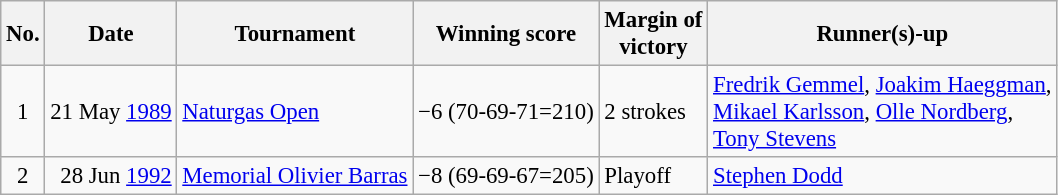<table class="wikitable" style="font-size:95%;">
<tr>
<th>No.</th>
<th>Date</th>
<th>Tournament</th>
<th>Winning score</th>
<th>Margin of<br>victory</th>
<th>Runner(s)-up</th>
</tr>
<tr>
<td align=center>1</td>
<td align=right>21 May <a href='#'>1989</a></td>
<td><a href='#'>Naturgas Open</a></td>
<td>−6 (70-69-71=210)</td>
<td>2 strokes</td>
<td> <a href='#'>Fredrik Gemmel</a>,  <a href='#'>Joakim Haeggman</a>,<br> <a href='#'>Mikael Karlsson</a>,  <a href='#'>Olle Nordberg</a>,<br> <a href='#'>Tony Stevens</a></td>
</tr>
<tr>
<td align=center>2</td>
<td align=right>28 Jun <a href='#'>1992</a></td>
<td><a href='#'>Memorial Olivier Barras</a></td>
<td>−8 (69-69-67=205)</td>
<td>Playoff</td>
<td> <a href='#'>Stephen Dodd</a></td>
</tr>
</table>
